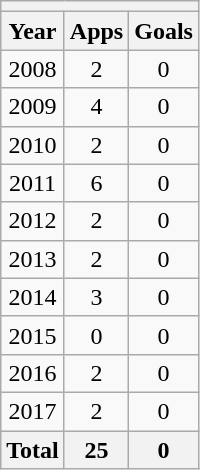<table class="wikitable" style="text-align:center">
<tr>
<th colspan=3></th>
</tr>
<tr>
<th>Year</th>
<th>Apps</th>
<th>Goals</th>
</tr>
<tr>
<td>2008</td>
<td>2</td>
<td>0</td>
</tr>
<tr>
<td>2009</td>
<td>4</td>
<td>0</td>
</tr>
<tr>
<td>2010</td>
<td>2</td>
<td>0</td>
</tr>
<tr>
<td>2011</td>
<td>6</td>
<td>0</td>
</tr>
<tr>
<td>2012</td>
<td>2</td>
<td>0</td>
</tr>
<tr>
<td>2013</td>
<td>2</td>
<td>0</td>
</tr>
<tr>
<td>2014</td>
<td>3</td>
<td>0</td>
</tr>
<tr>
<td>2015</td>
<td>0</td>
<td>0</td>
</tr>
<tr>
<td>2016</td>
<td>2</td>
<td>0</td>
</tr>
<tr>
<td>2017</td>
<td>2</td>
<td>0</td>
</tr>
<tr>
<th>Total</th>
<th>25</th>
<th>0</th>
</tr>
</table>
